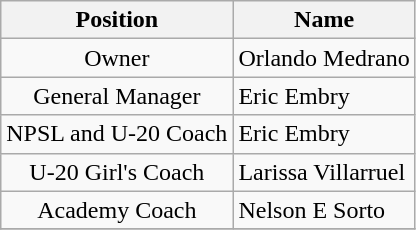<table class="wikitable" style="text-align:center;">
<tr>
<th>Position</th>
<th>Name</th>
</tr>
<tr>
<td>Owner</td>
<td align=left> Orlando Medrano</td>
</tr>
<tr>
<td>General Manager</td>
<td align=left> Eric Embry</td>
</tr>
<tr>
<td>NPSL and U-20 Coach</td>
<td align=left> Eric Embry</td>
</tr>
<tr>
<td>U-20 Girl's Coach</td>
<td align=left> Larissa Villarruel</td>
</tr>
<tr>
<td>Academy Coach</td>
<td align=left> Nelson E Sorto</td>
</tr>
<tr>
</tr>
</table>
